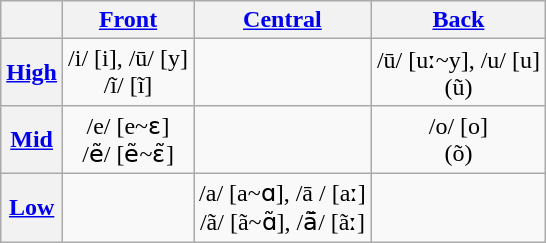<table class="wikitable" style="text-align:center">
<tr>
<th></th>
<th scope="col"><a href='#'>Front</a></th>
<th scope="col"><a href='#'>Central</a></th>
<th scope="col"><a href='#'>Back</a></th>
</tr>
<tr>
<th scope="row"><a href='#'>High</a></th>
<td>/i/ [i], /ū/ [y]<br> /ĩ/ [ĩ]</td>
<td></td>
<td>/ū/ [uː~y], /u/ [u] <br> (ũ)</td>
</tr>
<tr>
<th scope="row"><a href='#'>Mid</a></th>
<td>/e/ [e~ɛ]<br> /ẽ/ [ẽ~ɛ̃]</td>
<td></td>
<td>/o/  [o] <br> (õ)</td>
</tr>
<tr>
<th scope="row"><a href='#'>Low</a></th>
<td></td>
<td>/a/ [a~ɑ], /ā / [aː]<br> /ã/ [ã~ɑ̃], /ã̄/ [ãː]</td>
<td></td>
</tr>
</table>
